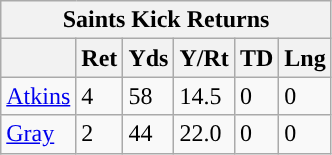<table class="wikitable">
<tr>
<th colspan="6">Saints Kick Returns</th>
</tr>
<tr>
<th></th>
<th>Ret</th>
<th>Yds</th>
<th>Y/Rt</th>
<th>TD</th>
<th>Lng</th>
</tr>
<tr>
<td><a href='#'>Atkins</a></td>
<td>4</td>
<td>58</td>
<td>14.5</td>
<td>0</td>
<td>0</td>
</tr>
<tr>
<td><a href='#'>Gray</a></td>
<td>2</td>
<td>44</td>
<td>22.0</td>
<td>0</td>
<td>0</td>
</tr>
</table>
